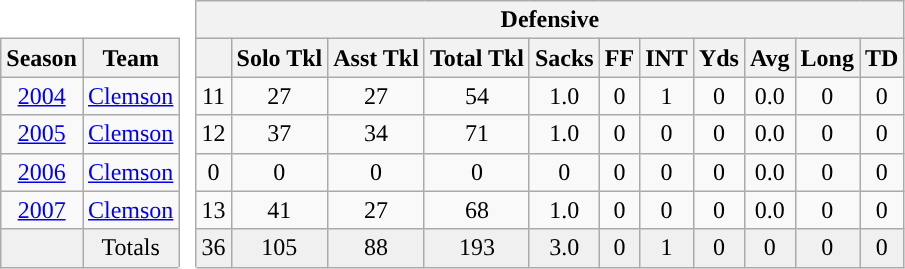<table class="wikitable" style="text-align:center">
<tr>
<th colspan=2 style="background:#fff; border-color:#fff #fff #aaa #fff"> </th>
<th rowspan=99 style="background:#fff; border-color:#fff #aaa"> </th>
<th colspan=11>Defensive</th>
</tr>
<tr>
<th>Season</th>
<th>Team</th>
<th></th>
<th align="center">Solo Tkl</th>
<th>Asst Tkl</th>
<th>Total Tkl</th>
<th>Sacks</th>
<th>FF</th>
<th align="center">INT</th>
<th>Yds</th>
<th>Avg</th>
<th align="center">Long</th>
<th>TD</th>
</tr>
<tr>
<td><a href='#'>2004</a></td>
<td><a href='#'>Clemson</a></td>
<td>11</td>
<td>27</td>
<td>27</td>
<td>54</td>
<td>1.0</td>
<td>0</td>
<td>1</td>
<td>0</td>
<td>0.0</td>
<td>0</td>
<td>0</td>
</tr>
<tr>
<td><a href='#'>2005</a></td>
<td><a href='#'>Clemson</a></td>
<td>12</td>
<td>37</td>
<td>34</td>
<td>71</td>
<td>1.0</td>
<td>0</td>
<td>0</td>
<td>0</td>
<td>0.0</td>
<td>0</td>
<td>0</td>
</tr>
<tr>
<td><a href='#'>2006</a></td>
<td><a href='#'>Clemson</a></td>
<td>0</td>
<td>0</td>
<td>0</td>
<td>0</td>
<td>0</td>
<td>0</td>
<td>0</td>
<td>0</td>
<td>0.0</td>
<td>0</td>
<td>0</td>
</tr>
<tr>
<td><a href='#'>2007</a></td>
<td><a href='#'>Clemson</a></td>
<td>13</td>
<td>41</td>
<td>27</td>
<td>68</td>
<td>1.0</td>
<td>0</td>
<td>0</td>
<td>0</td>
<td>0.0</td>
<td>0</td>
<td>0</td>
</tr>
<tr style="background:#f0f0f0;">
<td></td>
<td>Totals</td>
<td>36</td>
<td>105</td>
<td>88</td>
<td>193</td>
<td>3.0</td>
<td>0</td>
<td>1</td>
<td>0</td>
<td>0</td>
<td>0</td>
<td>0</td>
</tr>
</table>
